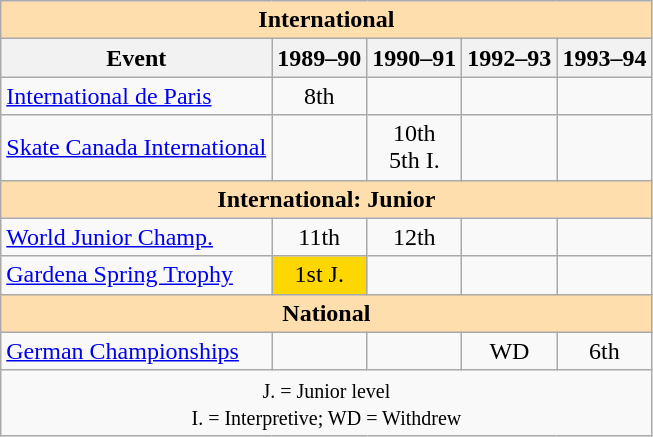<table class="wikitable" style="text-align:center">
<tr>
<th style="background-color: #ffdead; " colspan=5 align=center>International</th>
</tr>
<tr>
<th>Event</th>
<th>1989–90</th>
<th>1990–91</th>
<th>1992–93</th>
<th>1993–94</th>
</tr>
<tr>
<td align=left><a href='#'>International de Paris</a></td>
<td>8th</td>
<td></td>
<td></td>
<td></td>
</tr>
<tr>
<td align=left><a href='#'>Skate Canada International</a></td>
<td></td>
<td>10th <br> 5th I.</td>
<td></td>
<td></td>
</tr>
<tr>
<th style="background-color: #ffdead; " colspan=5 align=center>International: Junior</th>
</tr>
<tr>
<td align=left><a href='#'>World Junior Champ.</a></td>
<td>11th</td>
<td>12th</td>
<td></td>
<td></td>
</tr>
<tr>
<td align=left><a href='#'>Gardena Spring Trophy</a></td>
<td bgcolor=gold>1st J.</td>
<td></td>
<td></td>
<td></td>
</tr>
<tr>
<th style="background-color: #ffdead; " colspan=5 align=center>National</th>
</tr>
<tr>
<td align=left><a href='#'>German Championships</a></td>
<td></td>
<td></td>
<td>WD</td>
<td>6th</td>
</tr>
<tr>
<td colspan=5 align=center><small> J. = Junior level <br> I. = Interpretive; WD = Withdrew </small></td>
</tr>
</table>
